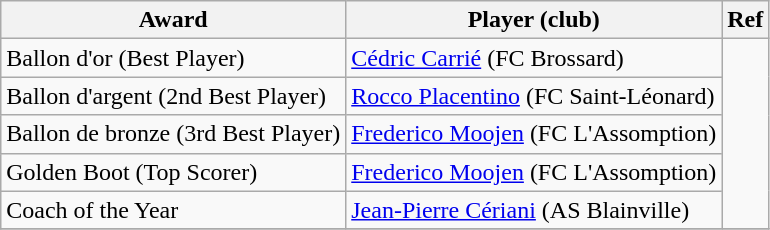<table class="wikitable">
<tr>
<th>Award</th>
<th>Player (club)</th>
<th>Ref</th>
</tr>
<tr>
<td>Ballon d'or (Best Player)</td>
<td><a href='#'>Cédric Carrié</a> (FC Brossard)</td>
<td rowspan=5></td>
</tr>
<tr>
<td>Ballon d'argent (2nd Best Player)</td>
<td><a href='#'>Rocco Placentino</a> (FC Saint-Léonard)</td>
</tr>
<tr>
<td>Ballon de bronze (3rd Best Player)</td>
<td><a href='#'>Frederico Moojen</a> (FC L'Assomption)</td>
</tr>
<tr>
<td>Golden Boot (Top Scorer)</td>
<td><a href='#'>Frederico Moojen</a> (FC L'Assomption)</td>
</tr>
<tr>
<td>Coach of the Year</td>
<td><a href='#'>Jean-Pierre Cériani</a> (AS Blainville)</td>
</tr>
<tr>
</tr>
</table>
